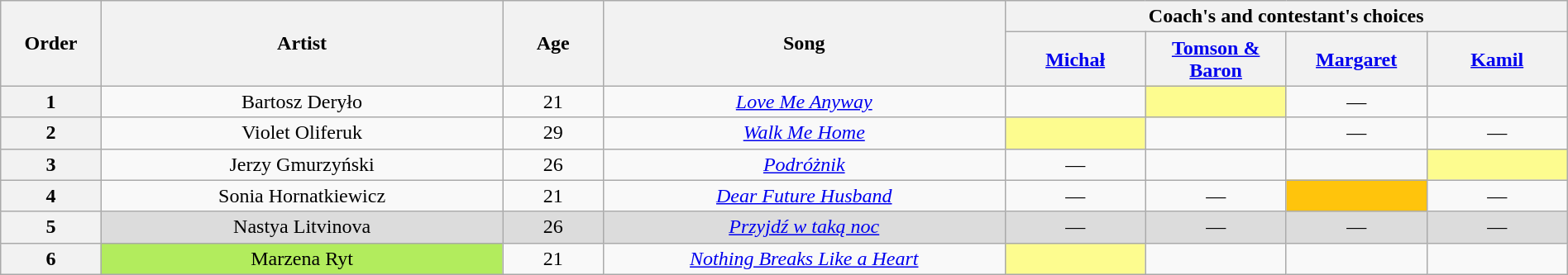<table class="wikitable" style="text-align:center; width:100%;">
<tr>
<th scope="col" rowspan="2" style="width:05%;">Order</th>
<th scope="col" rowspan="2" style="width:20%;">Artist</th>
<th scope="col" rowspan="2" style="width:05%;">Age</th>
<th scope="col" rowspan="2" style="width:20%;">Song</th>
<th scope="col" colspan="4" style="width:32%;">Coach's and contestant's choices</th>
</tr>
<tr>
<th style="width:07%;"><a href='#'>Michał</a></th>
<th style="width:07%;"><a href='#'>Tomson & Baron</a></th>
<th style="width:07%;"><a href='#'>Margaret</a></th>
<th style="width:07%;"><a href='#'>Kamil</a></th>
</tr>
<tr>
<th>1</th>
<td>Bartosz Deryło</td>
<td>21</td>
<td><em><a href='#'>Love Me Anyway</a></em></td>
<td><strong></strong></td>
<td style="background:#fdfc8f;"><strong></strong></td>
<td>—</td>
<td><strong></strong></td>
</tr>
<tr>
<th>2</th>
<td>Violet Oliferuk</td>
<td>29</td>
<td><em><a href='#'>Walk Me Home</a></em></td>
<td style="background:#fdfc8f;"><strong></strong></td>
<td><strong></strong></td>
<td>—</td>
<td>—</td>
</tr>
<tr>
<th>3</th>
<td>Jerzy Gmurzyński</td>
<td>26</td>
<td><em><a href='#'>Podróżnik</a></em></td>
<td>—</td>
<td><strong></strong></td>
<td><strong></strong></td>
<td style="background:#fdfc8f;"><strong></strong></td>
</tr>
<tr>
<th>4</th>
<td>Sonia Hornatkiewicz</td>
<td>21</td>
<td><em><a href='#'>Dear Future Husband</a></em></td>
<td>—</td>
<td>—</td>
<td style="background:#ffc40c;"><strong></strong></td>
<td>—</td>
</tr>
<tr>
<th>5</th>
<td style="background:#DCDCDC;">Nastya Litvinova</td>
<td style="background:#DCDCDC;">26</td>
<td style="background:#DCDCDC;"><em><a href='#'>Przyjdź w taką noc</a></em></td>
<td style="background:#DCDCDC;">—</td>
<td style="background:#DCDCDC;">—</td>
<td style="background:#DCDCDC;">—</td>
<td style="background:#DCDCDC;">—</td>
</tr>
<tr>
<th>6</th>
<td style="background:#B2EC5D;">Marzena Ryt</td>
<td>21</td>
<td><em><a href='#'>Nothing Breaks Like a Heart</a></em></td>
<td style="background:#fdfc8f;"><strong></strong></td>
<td><strong></strong></td>
<td><strong></strong></td>
<td><strong></strong></td>
</tr>
</table>
